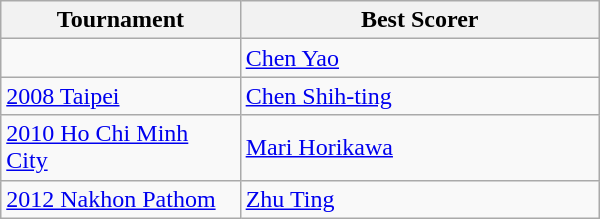<table class=wikitable style="width: 400px;">
<tr>
<th style="width: 40%;">Tournament</th>
<th style="width: 60%;">Best Scorer</th>
</tr>
<tr>
<td></td>
<td> <a href='#'>Chen Yao</a></td>
</tr>
<tr>
<td><a href='#'>2008 Taipei</a></td>
<td> <a href='#'>Chen Shih-ting</a></td>
</tr>
<tr>
<td><a href='#'>2010 Ho Chi Minh City</a></td>
<td> <a href='#'>Mari Horikawa</a></td>
</tr>
<tr>
<td><a href='#'>2012 Nakhon Pathom</a></td>
<td> <a href='#'>Zhu Ting</a></td>
</tr>
</table>
